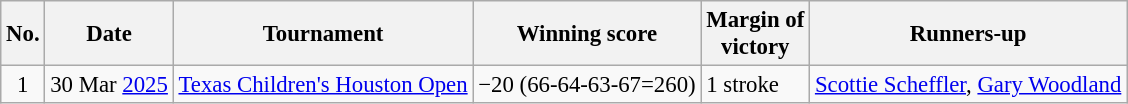<table class="wikitable" style="font-size:95%;">
<tr>
<th>No.</th>
<th>Date</th>
<th>Tournament</th>
<th>Winning score</th>
<th>Margin of<br>victory</th>
<th>Runners-up</th>
</tr>
<tr>
<td align=center>1</td>
<td align=right>30 Mar <a href='#'>2025</a></td>
<td><a href='#'>Texas Children's Houston Open</a></td>
<td>−20 (66-64-63-67=260)</td>
<td>1 stroke</td>
<td> <a href='#'>Scottie Scheffler</a>,  <a href='#'>Gary Woodland</a></td>
</tr>
</table>
